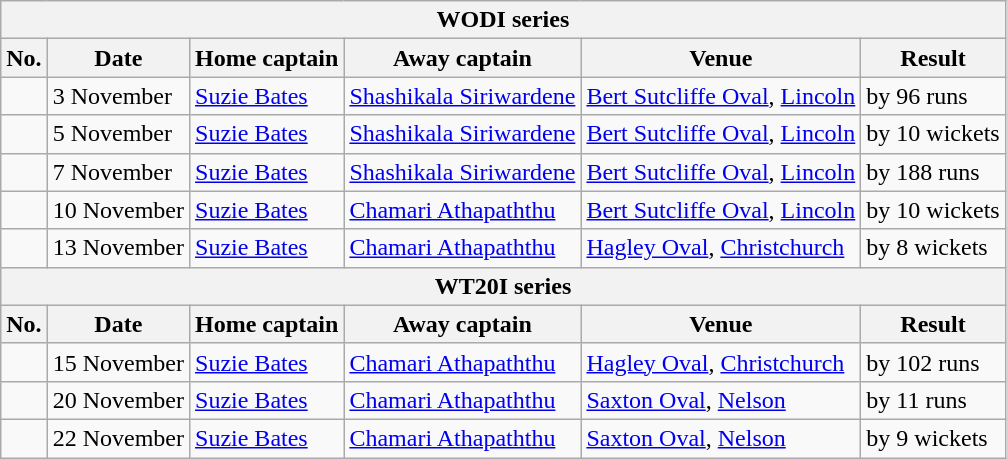<table class="wikitable">
<tr>
<th colspan="9">WODI series</th>
</tr>
<tr>
<th>No.</th>
<th>Date</th>
<th>Home captain</th>
<th>Away captain</th>
<th>Venue</th>
<th>Result</th>
</tr>
<tr>
<td></td>
<td>3 November</td>
<td><a href='#'>Suzie Bates</a></td>
<td><a href='#'>Shashikala Siriwardene</a></td>
<td><a href='#'>Bert Sutcliffe Oval</a>, <a href='#'>Lincoln</a></td>
<td> by 96 runs</td>
</tr>
<tr>
<td></td>
<td>5 November</td>
<td><a href='#'>Suzie Bates</a></td>
<td><a href='#'>Shashikala Siriwardene</a></td>
<td><a href='#'>Bert Sutcliffe Oval</a>, <a href='#'>Lincoln</a></td>
<td> by 10 wickets</td>
</tr>
<tr>
<td></td>
<td>7 November</td>
<td><a href='#'>Suzie Bates</a></td>
<td><a href='#'>Shashikala Siriwardene</a></td>
<td><a href='#'>Bert Sutcliffe Oval</a>, <a href='#'>Lincoln</a></td>
<td> by 188 runs</td>
</tr>
<tr>
<td></td>
<td>10 November</td>
<td><a href='#'>Suzie Bates</a></td>
<td><a href='#'>Chamari Athapaththu</a></td>
<td><a href='#'>Bert Sutcliffe Oval</a>, <a href='#'>Lincoln</a></td>
<td> by 10 wickets</td>
</tr>
<tr>
<td></td>
<td>13 November</td>
<td><a href='#'>Suzie Bates</a></td>
<td><a href='#'>Chamari Athapaththu</a></td>
<td><a href='#'>Hagley Oval</a>, <a href='#'>Christchurch</a></td>
<td> by 8 wickets</td>
</tr>
<tr>
<th colspan="9">WT20I series</th>
</tr>
<tr>
<th>No.</th>
<th>Date</th>
<th>Home captain</th>
<th>Away captain</th>
<th>Venue</th>
<th>Result</th>
</tr>
<tr>
<td></td>
<td>15 November</td>
<td><a href='#'>Suzie Bates</a></td>
<td><a href='#'>Chamari Athapaththu</a></td>
<td><a href='#'>Hagley Oval</a>, <a href='#'>Christchurch</a></td>
<td> by 102 runs</td>
</tr>
<tr>
<td></td>
<td>20 November</td>
<td><a href='#'>Suzie Bates</a></td>
<td><a href='#'>Chamari Athapaththu</a></td>
<td><a href='#'>Saxton Oval</a>, <a href='#'>Nelson</a></td>
<td> by 11 runs</td>
</tr>
<tr>
<td></td>
<td>22 November</td>
<td><a href='#'>Suzie Bates</a></td>
<td><a href='#'>Chamari Athapaththu</a></td>
<td><a href='#'>Saxton Oval</a>, <a href='#'>Nelson</a></td>
<td> by 9 wickets</td>
</tr>
</table>
